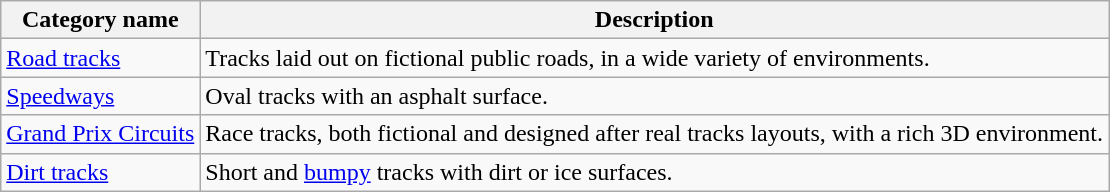<table class="wikitable">
<tr>
<th>Category name</th>
<th>Description</th>
</tr>
<tr>
<td><a href='#'>Road tracks</a></td>
<td>Tracks laid out on fictional public roads, in a wide variety of environments.</td>
</tr>
<tr>
<td><a href='#'>Speedways</a></td>
<td>Oval tracks with an asphalt surface.</td>
</tr>
<tr>
<td><a href='#'>Grand Prix Circuits</a></td>
<td>Race tracks, both fictional and designed after real tracks layouts, with a rich 3D environment.</td>
</tr>
<tr>
<td><a href='#'>Dirt tracks</a></td>
<td>Short and <a href='#'>bumpy</a> tracks with dirt or ice surfaces.</td>
</tr>
</table>
